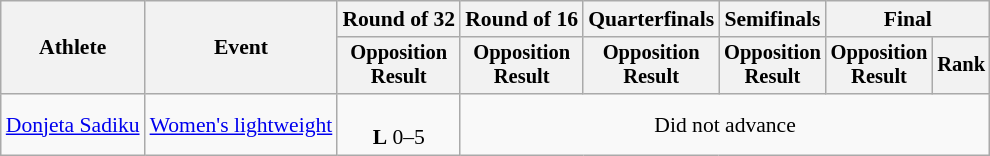<table class="wikitable" style="font-size:90%">
<tr>
<th rowspan="2">Athlete</th>
<th rowspan="2">Event</th>
<th>Round of 32</th>
<th>Round of 16</th>
<th>Quarterfinals</th>
<th>Semifinals</th>
<th colspan=2>Final</th>
</tr>
<tr style="font-size:95%">
<th>Opposition<br>Result</th>
<th>Opposition<br>Result</th>
<th>Opposition<br>Result</th>
<th>Opposition<br>Result</th>
<th>Opposition<br>Result</th>
<th>Rank</th>
</tr>
<tr align=center>
<td align=left><a href='#'>Donjeta Sadiku</a></td>
<td align=left><a href='#'>Women's lightweight</a></td>
<td><br><strong>L</strong> 0–5</td>
<td colspan=5>Did not advance</td>
</tr>
</table>
